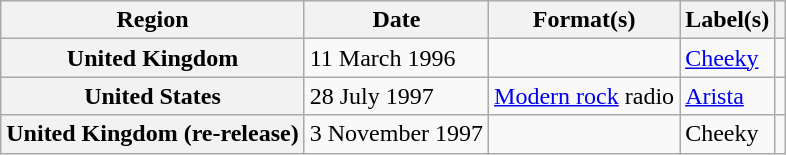<table class="wikitable plainrowheaders">
<tr>
<th scope="col">Region</th>
<th scope="col">Date</th>
<th scope="col">Format(s)</th>
<th scope="col">Label(s)</th>
<th scope="col"></th>
</tr>
<tr>
<th scope="row">United Kingdom</th>
<td>11 March 1996</td>
<td></td>
<td><a href='#'>Cheeky</a></td>
<td></td>
</tr>
<tr>
<th scope="row">United States</th>
<td>28 July 1997</td>
<td><a href='#'>Modern rock</a> radio</td>
<td><a href='#'>Arista</a></td>
<td></td>
</tr>
<tr>
<th scope="row">United Kingdom (re-release)</th>
<td>3 November 1997</td>
<td></td>
<td>Cheeky</td>
<td></td>
</tr>
</table>
